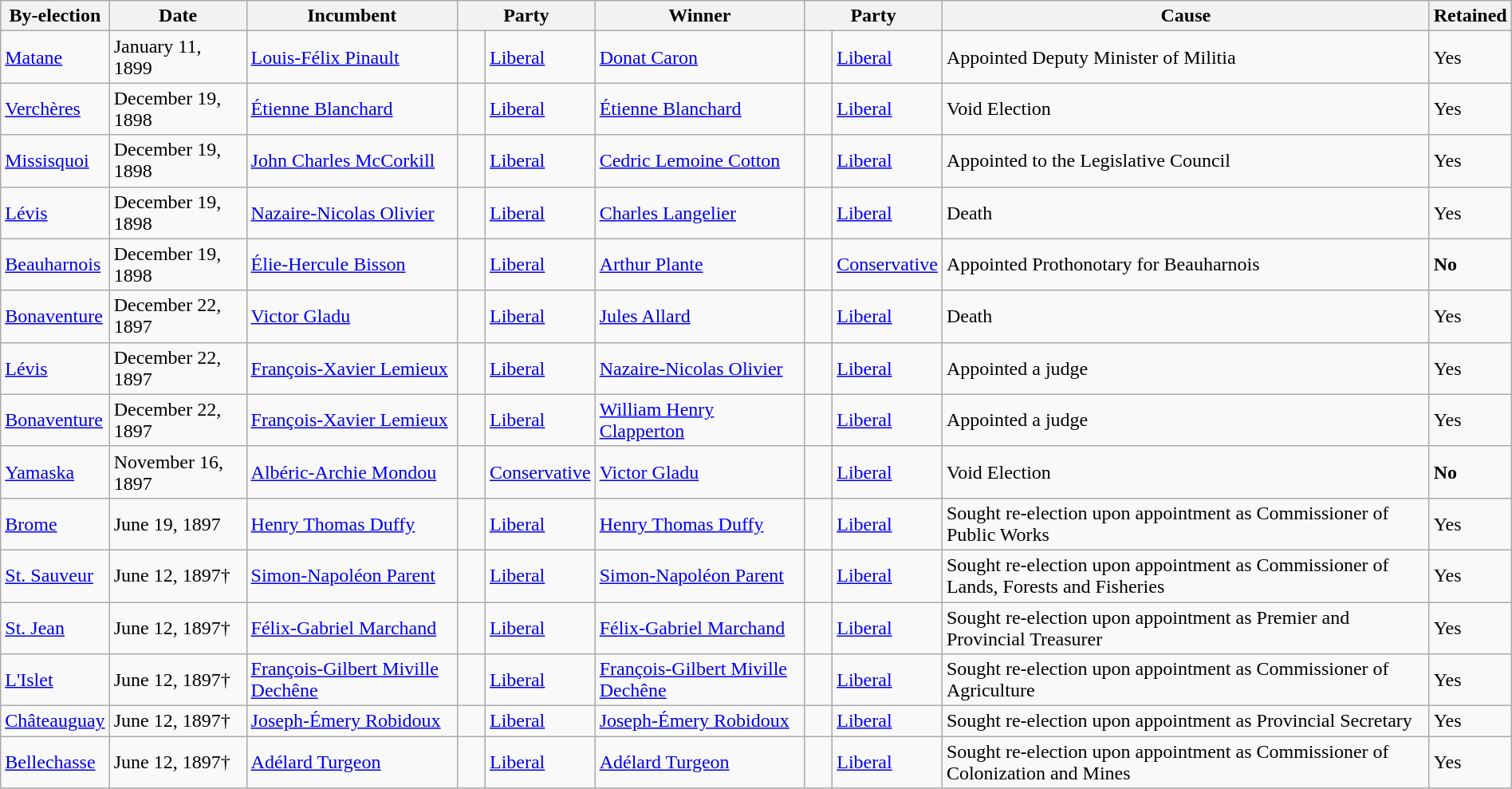<table class=wikitable style="width:100%">
<tr>
<th>By-election</th>
<th>Date</th>
<th>Incumbent</th>
<th colspan=2>Party</th>
<th>Winner</th>
<th colspan=2>Party</th>
<th>Cause</th>
<th>Retained</th>
</tr>
<tr>
<td><a href='#'>Matane</a></td>
<td>January 11, 1899</td>
<td><a href='#'>Louis-Félix Pinault</a></td>
<td>    </td>
<td><a href='#'>Liberal</a></td>
<td><a href='#'>Donat Caron</a></td>
<td>    </td>
<td><a href='#'>Liberal</a></td>
<td>Appointed Deputy Minister of Militia</td>
<td>Yes</td>
</tr>
<tr>
<td><a href='#'>Verchères</a></td>
<td>December 19, 1898</td>
<td><a href='#'>Étienne Blanchard</a></td>
<td>    </td>
<td><a href='#'>Liberal</a></td>
<td><a href='#'>Étienne Blanchard</a></td>
<td>    </td>
<td><a href='#'>Liberal</a></td>
<td>Void Election</td>
<td>Yes</td>
</tr>
<tr>
<td><a href='#'>Missisquoi</a></td>
<td>December 19, 1898</td>
<td><a href='#'>John Charles McCorkill</a></td>
<td>    </td>
<td><a href='#'>Liberal</a></td>
<td><a href='#'>Cedric Lemoine Cotton</a></td>
<td>    </td>
<td><a href='#'>Liberal</a></td>
<td>Appointed to the Legislative Council</td>
<td>Yes</td>
</tr>
<tr>
<td><a href='#'>Lévis</a></td>
<td>December 19, 1898</td>
<td><a href='#'>Nazaire-Nicolas Olivier</a></td>
<td>    </td>
<td><a href='#'>Liberal</a></td>
<td><a href='#'>Charles Langelier</a></td>
<td>    </td>
<td><a href='#'>Liberal</a></td>
<td>Death</td>
<td>Yes</td>
</tr>
<tr>
<td><a href='#'>Beauharnois</a></td>
<td>December 19, 1898</td>
<td><a href='#'>Élie-Hercule Bisson</a></td>
<td>    </td>
<td><a href='#'>Liberal</a></td>
<td><a href='#'>Arthur Plante</a></td>
<td>    </td>
<td><a href='#'>Conservative</a></td>
<td>Appointed Prothonotary for Beauharnois</td>
<td><strong>No</strong></td>
</tr>
<tr>
<td><a href='#'>Bonaventure</a></td>
<td>December 22, 1897</td>
<td><a href='#'>Victor Gladu</a></td>
<td>    </td>
<td><a href='#'>Liberal</a></td>
<td><a href='#'>Jules Allard</a></td>
<td>    </td>
<td><a href='#'>Liberal</a></td>
<td>Death</td>
<td>Yes</td>
</tr>
<tr>
<td><a href='#'>Lévis</a></td>
<td>December 22, 1897</td>
<td><a href='#'>François-Xavier Lemieux</a></td>
<td>    </td>
<td><a href='#'>Liberal</a></td>
<td><a href='#'>Nazaire-Nicolas Olivier</a></td>
<td>    </td>
<td><a href='#'>Liberal</a></td>
<td>Appointed a judge</td>
<td>Yes</td>
</tr>
<tr>
<td><a href='#'>Bonaventure</a></td>
<td>December 22, 1897</td>
<td><a href='#'>François-Xavier Lemieux</a></td>
<td>    </td>
<td><a href='#'>Liberal</a></td>
<td><a href='#'>William Henry Clapperton</a></td>
<td>    </td>
<td><a href='#'>Liberal</a></td>
<td>Appointed a judge</td>
<td>Yes</td>
</tr>
<tr>
<td><a href='#'>Yamaska</a></td>
<td>November 16, 1897</td>
<td><a href='#'>Albéric-Archie Mondou</a></td>
<td>    </td>
<td><a href='#'>Conservative</a></td>
<td><a href='#'>Victor Gladu</a></td>
<td>    </td>
<td><a href='#'>Liberal</a></td>
<td>Void Election</td>
<td><strong>No</strong></td>
</tr>
<tr>
<td><a href='#'>Brome</a></td>
<td>June 19, 1897</td>
<td><a href='#'>Henry Thomas Duffy</a></td>
<td>    </td>
<td><a href='#'>Liberal</a></td>
<td><a href='#'>Henry Thomas Duffy</a></td>
<td>    </td>
<td><a href='#'>Liberal</a></td>
<td>Sought re-election upon appointment as Commissioner of Public Works</td>
<td>Yes</td>
</tr>
<tr>
<td><a href='#'>St. Sauveur</a></td>
<td>June 12, 1897†</td>
<td><a href='#'>Simon-Napoléon Parent</a></td>
<td>    </td>
<td><a href='#'>Liberal</a></td>
<td><a href='#'>Simon-Napoléon Parent</a></td>
<td>    </td>
<td><a href='#'>Liberal</a></td>
<td>Sought re-election upon appointment as Commissioner of Lands, Forests and Fisheries</td>
<td>Yes</td>
</tr>
<tr>
<td><a href='#'>St. Jean</a></td>
<td>June 12, 1897†</td>
<td><a href='#'>Félix-Gabriel Marchand</a></td>
<td>    </td>
<td><a href='#'>Liberal</a></td>
<td><a href='#'>Félix-Gabriel Marchand</a></td>
<td>    </td>
<td><a href='#'>Liberal</a></td>
<td>Sought re-election upon appointment as Premier and Provincial Treasurer</td>
<td>Yes</td>
</tr>
<tr>
<td><a href='#'>L'Islet</a></td>
<td>June 12, 1897†</td>
<td><a href='#'>François-Gilbert Miville Dechêne</a></td>
<td>    </td>
<td><a href='#'>Liberal</a></td>
<td><a href='#'>François-Gilbert Miville Dechêne</a></td>
<td>    </td>
<td><a href='#'>Liberal</a></td>
<td>Sought re-election upon appointment as Commissioner of Agriculture</td>
<td>Yes</td>
</tr>
<tr>
<td><a href='#'>Châteauguay</a></td>
<td>June 12, 1897†</td>
<td><a href='#'>Joseph-Émery Robidoux</a></td>
<td>    </td>
<td><a href='#'>Liberal</a></td>
<td><a href='#'>Joseph-Émery Robidoux</a></td>
<td>    </td>
<td><a href='#'>Liberal</a></td>
<td>Sought re-election upon appointment as Provincial Secretary</td>
<td>Yes</td>
</tr>
<tr>
<td><a href='#'>Bellechasse</a></td>
<td>June 12, 1897†</td>
<td><a href='#'>Adélard Turgeon</a></td>
<td>    </td>
<td><a href='#'>Liberal</a></td>
<td><a href='#'>Adélard Turgeon</a></td>
<td>    </td>
<td><a href='#'>Liberal</a></td>
<td>Sought re-election upon appointment as Commissioner of Colonization and Mines</td>
<td>Yes</td>
</tr>
</table>
